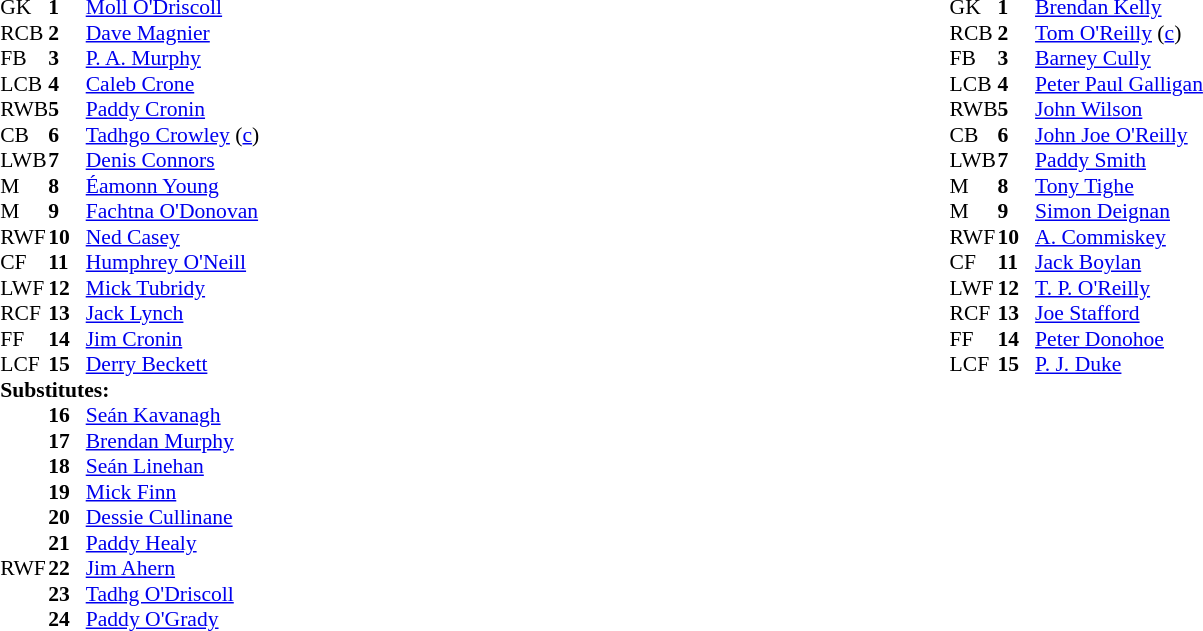<table width="100%">
<tr>
<td valign="top" width="50%"><br><table style="font-size: 90%" cellspacing="0" cellpadding="0" align=center>
<tr>
<td colspan="4"></td>
</tr>
<tr>
<th width=25></th>
<th width=25></th>
</tr>
<tr>
<td>GK</td>
<td><strong>1</strong></td>
<td><a href='#'>Moll O'Driscoll</a></td>
</tr>
<tr>
<td>RCB</td>
<td><strong>2</strong></td>
<td><a href='#'>Dave Magnier</a></td>
</tr>
<tr>
<td>FB</td>
<td><strong>3</strong></td>
<td><a href='#'>P. A. Murphy</a></td>
</tr>
<tr>
<td>LCB</td>
<td><strong>4</strong></td>
<td><a href='#'>Caleb Crone</a></td>
</tr>
<tr>
<td>RWB</td>
<td><strong>5</strong></td>
<td><a href='#'>Paddy Cronin</a></td>
</tr>
<tr>
<td>CB</td>
<td><strong>6</strong></td>
<td><a href='#'>Tadhgo Crowley</a> (<a href='#'>c</a>)</td>
</tr>
<tr>
<td>LWB</td>
<td><strong>7</strong></td>
<td><a href='#'>Denis Connors</a></td>
</tr>
<tr>
<td>M</td>
<td><strong>8</strong></td>
<td><a href='#'>Éamonn Young</a></td>
</tr>
<tr>
<td>M</td>
<td><strong>9</strong></td>
<td><a href='#'>Fachtna O'Donovan</a></td>
</tr>
<tr>
<td>RWF</td>
<td><strong>10</strong></td>
<td><a href='#'>Ned Casey</a> </td>
</tr>
<tr>
<td>CF</td>
<td><strong>11</strong></td>
<td><a href='#'>Humphrey O'Neill</a></td>
</tr>
<tr>
<td>LWF</td>
<td><strong>12</strong></td>
<td><a href='#'>Mick Tubridy</a></td>
</tr>
<tr>
<td>RCF</td>
<td><strong>13</strong></td>
<td><a href='#'>Jack Lynch</a></td>
</tr>
<tr>
<td>FF</td>
<td><strong>14</strong></td>
<td><a href='#'>Jim Cronin</a></td>
</tr>
<tr>
<td>LCF</td>
<td><strong>15</strong></td>
<td><a href='#'>Derry Beckett</a></td>
</tr>
<tr>
<td colspan=3><strong>Substitutes:</strong></td>
</tr>
<tr>
<td></td>
<td><strong>16</strong></td>
<td><a href='#'>Seán Kavanagh</a></td>
</tr>
<tr>
<td></td>
<td><strong>17</strong></td>
<td><a href='#'>Brendan Murphy</a></td>
</tr>
<tr>
<td></td>
<td><strong>18</strong></td>
<td><a href='#'>Seán Linehan</a></td>
</tr>
<tr>
<td></td>
<td><strong>19</strong></td>
<td><a href='#'>Mick Finn</a></td>
</tr>
<tr>
<td></td>
<td><strong>20</strong></td>
<td><a href='#'>Dessie Cullinane</a></td>
</tr>
<tr>
<td></td>
<td><strong>21</strong></td>
<td><a href='#'>Paddy Healy</a></td>
</tr>
<tr>
<td>RWF</td>
<td><strong>22</strong></td>
<td><a href='#'>Jim Ahern</a> </td>
</tr>
<tr>
<td></td>
<td><strong>23</strong></td>
<td><a href='#'>Tadhg O'Driscoll</a></td>
</tr>
<tr>
<td></td>
<td><strong>24</strong></td>
<td><a href='#'>Paddy O'Grady</a></td>
</tr>
<tr>
</tr>
</table>
</td>
<td valign="top" width="50%"><br><table style="font-size: 90%; margin: auto;" cellspacing="0" cellpadding="0">
<tr>
<th width=25></th>
<th width=25></th>
</tr>
<tr>
<td>GK</td>
<td><strong>1</strong></td>
<td><a href='#'>Brendan Kelly</a></td>
</tr>
<tr>
<td>RCB</td>
<td><strong>2</strong></td>
<td><a href='#'>Tom O'Reilly</a> (<a href='#'>c</a>)</td>
</tr>
<tr>
<td>FB</td>
<td><strong>3</strong></td>
<td><a href='#'>Barney Cully</a></td>
</tr>
<tr>
<td>LCB</td>
<td><strong>4</strong></td>
<td><a href='#'>Peter Paul Galligan</a></td>
</tr>
<tr>
<td>RWB</td>
<td><strong>5</strong></td>
<td><a href='#'>John Wilson</a></td>
</tr>
<tr>
<td>CB</td>
<td><strong>6</strong></td>
<td><a href='#'>John Joe O'Reilly</a></td>
</tr>
<tr>
<td>LWB</td>
<td><strong>7</strong></td>
<td><a href='#'>Paddy Smith</a></td>
</tr>
<tr>
<td>M</td>
<td><strong>8</strong></td>
<td><a href='#'>Tony Tighe</a></td>
</tr>
<tr>
<td>M</td>
<td><strong>9</strong></td>
<td><a href='#'>Simon Deignan</a></td>
</tr>
<tr>
<td>RWF</td>
<td><strong>10</strong></td>
<td><a href='#'>A. Commiskey</a></td>
</tr>
<tr>
<td>CF</td>
<td><strong>11</strong></td>
<td><a href='#'>Jack Boylan</a></td>
</tr>
<tr>
<td>LWF</td>
<td><strong>12</strong></td>
<td><a href='#'>T. P. O'Reilly</a></td>
</tr>
<tr>
<td>RCF</td>
<td><strong>13</strong></td>
<td><a href='#'>Joe Stafford</a></td>
</tr>
<tr>
<td>FF</td>
<td><strong>14</strong></td>
<td><a href='#'>Peter Donohoe</a></td>
</tr>
<tr>
<td>LCF</td>
<td><strong>15</strong></td>
<td><a href='#'>P. J. Duke</a></td>
</tr>
</table>
</td>
</tr>
</table>
